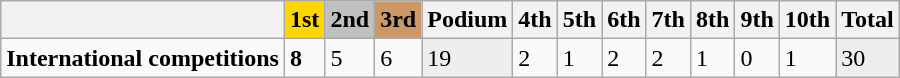<table class="wikitable">
<tr>
<th></th>
<th style="background: gold;">1st</th>
<th style="background: silver;">2nd</th>
<th style="background: #c96;">3rd</th>
<th>Podium</th>
<th>4th</th>
<th>5th</th>
<th>6th</th>
<th>7th</th>
<th>8th</th>
<th>9th</th>
<th>10th</th>
<th>Total</th>
</tr>
<tr>
<td><strong>International competitions</strong></td>
<td><strong>8</strong></td>
<td>5</td>
<td>6</td>
<td style="background: #EEEEEE;">19</td>
<td>2</td>
<td>1</td>
<td>2</td>
<td>2</td>
<td>1</td>
<td>0</td>
<td>1</td>
<td style="background: #EEEEEE;">30</td>
</tr>
</table>
